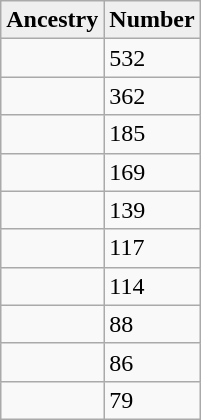<table style="float: center;" class="wikitable">
<tr>
<th style="background:#efefef;">Ancestry</th>
<th style="background:#efefef;">Number</th>
</tr>
<tr>
<td></td>
<td>532</td>
</tr>
<tr>
<td></td>
<td>362</td>
</tr>
<tr>
<td></td>
<td>185</td>
</tr>
<tr>
<td></td>
<td>169</td>
</tr>
<tr>
<td></td>
<td>139</td>
</tr>
<tr>
<td></td>
<td>117</td>
</tr>
<tr>
<td></td>
<td>114</td>
</tr>
<tr>
<td></td>
<td>88</td>
</tr>
<tr>
<td></td>
<td>86</td>
</tr>
<tr>
<td></td>
<td>79</td>
</tr>
</table>
